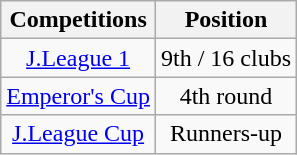<table class="wikitable" style="text-align:center;">
<tr>
<th>Competitions</th>
<th>Position</th>
</tr>
<tr>
<td><a href='#'>J.League 1</a></td>
<td>9th / 16 clubs</td>
</tr>
<tr>
<td><a href='#'>Emperor's Cup</a></td>
<td>4th round</td>
</tr>
<tr>
<td><a href='#'>J.League Cup</a></td>
<td>Runners-up</td>
</tr>
</table>
